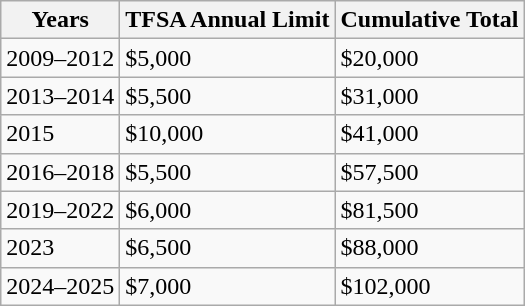<table class="wikitable">
<tr>
<th>Years</th>
<th>TFSA Annual Limit</th>
<th>Cumulative Total</th>
</tr>
<tr>
<td>2009–2012</td>
<td>$5,000</td>
<td>$20,000</td>
</tr>
<tr>
<td>2013–2014</td>
<td>$5,500</td>
<td>$31,000</td>
</tr>
<tr>
<td>2015</td>
<td>$10,000</td>
<td>$41,000</td>
</tr>
<tr>
<td>2016–2018</td>
<td>$5,500</td>
<td>$57,500</td>
</tr>
<tr>
<td>2019–2022</td>
<td>$6,000</td>
<td>$81,500</td>
</tr>
<tr>
<td>2023</td>
<td>$6,500</td>
<td>$88,000</td>
</tr>
<tr>
<td>2024–2025</td>
<td>$7,000</td>
<td>$102,000</td>
</tr>
</table>
